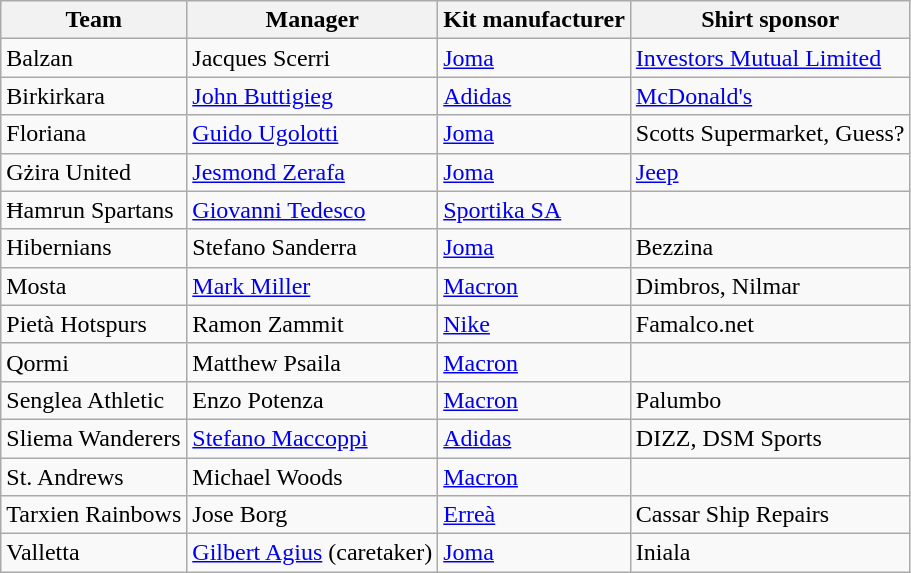<table class="wikitable sortable">
<tr>
<th>Team</th>
<th>Manager</th>
<th>Kit manufacturer</th>
<th>Shirt sponsor</th>
</tr>
<tr>
<td>Balzan</td>
<td> Jacques Scerri</td>
<td><a href='#'>Joma</a></td>
<td><a href='#'>Investors Mutual Limited</a></td>
</tr>
<tr>
<td>Birkirkara</td>
<td> <a href='#'>John Buttigieg</a></td>
<td><a href='#'>Adidas</a></td>
<td><a href='#'>McDonald's</a></td>
</tr>
<tr>
<td>Floriana</td>
<td> <a href='#'>Guido Ugolotti</a></td>
<td><a href='#'>Joma</a></td>
<td>Scotts Supermarket, Guess?</td>
</tr>
<tr>
<td>Gżira United</td>
<td> <a href='#'>Jesmond Zerafa</a></td>
<td><a href='#'>Joma</a></td>
<td><a href='#'>Jeep</a></td>
</tr>
<tr>
<td>Ħamrun Spartans</td>
<td> <a href='#'>Giovanni Tedesco</a></td>
<td><a href='#'>Sportika SA</a></td>
<td></td>
</tr>
<tr>
<td>Hibernians</td>
<td> Stefano Sanderra</td>
<td><a href='#'>Joma</a></td>
<td>Bezzina</td>
</tr>
<tr>
<td>Mosta</td>
<td> <a href='#'>Mark Miller</a></td>
<td><a href='#'>Macron</a></td>
<td>Dimbros, Nilmar</td>
</tr>
<tr>
<td>Pietà Hotspurs</td>
<td> Ramon Zammit</td>
<td><a href='#'>Nike</a></td>
<td>Famalco.net</td>
</tr>
<tr>
<td>Qormi</td>
<td> Matthew Psaila</td>
<td><a href='#'>Macron</a></td>
<td></td>
</tr>
<tr>
<td>Senglea Athletic</td>
<td> Enzo Potenza</td>
<td><a href='#'>Macron</a></td>
<td>Palumbo</td>
</tr>
<tr>
<td>Sliema Wanderers</td>
<td> <a href='#'>Stefano Maccoppi</a></td>
<td><a href='#'>Adidas</a></td>
<td>DIZZ, DSM Sports</td>
</tr>
<tr>
<td>St. Andrews</td>
<td> Michael Woods</td>
<td><a href='#'>Macron</a></td>
<td></td>
</tr>
<tr>
<td>Tarxien Rainbows</td>
<td> Jose Borg</td>
<td><a href='#'>Erreà</a></td>
<td>Cassar Ship Repairs</td>
</tr>
<tr>
<td>Valletta</td>
<td> <a href='#'>Gilbert Agius</a> (caretaker)</td>
<td><a href='#'>Joma</a></td>
<td>Iniala</td>
</tr>
</table>
